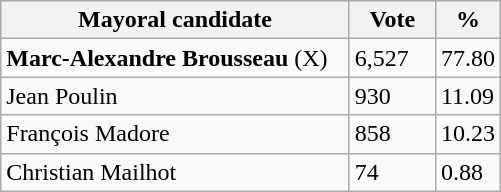<table class="wikitable">
<tr>
<th bgcolor="#DDDDFF" width="225px">Mayoral candidate</th>
<th bgcolor="#DDDDFF" width="50px">Vote</th>
<th bgcolor="#DDDDFF" width="30px">%</th>
</tr>
<tr>
<td><strong>Marc-Alexandre Brousseau</strong> (X)</td>
<td>6,527</td>
<td>77.80</td>
</tr>
<tr>
<td>Jean Poulin</td>
<td>930</td>
<td>11.09</td>
</tr>
<tr>
<td>François Madore</td>
<td>858</td>
<td>10.23</td>
</tr>
<tr>
<td>Christian Mailhot</td>
<td>74</td>
<td>0.88</td>
</tr>
</table>
